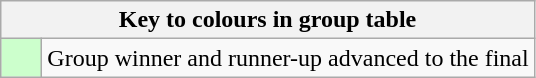<table class="wikitable" style="text-align: center;">
<tr>
<th colspan=2>Key to colours in group table</th>
</tr>
<tr>
<td bgcolor=#ccffcc style="width: 20px;"></td>
<td align=left>Group winner and runner-up advanced to the final</td>
</tr>
</table>
